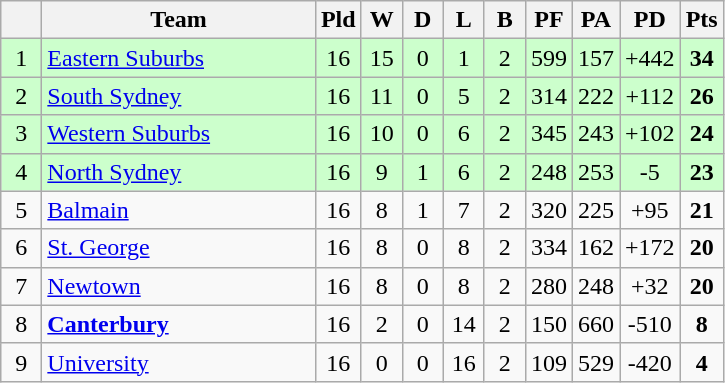<table class="wikitable" style="text-align:center;">
<tr>
<th style="width:20px;"></th>
<th width="175">Team</th>
<th style="width:20px;">Pld</th>
<th style="width:20px;">W</th>
<th style="width:20px;">D</th>
<th style="width:20px;">L</th>
<th style="width:20px;">B</th>
<th style="width:20px;">PF</th>
<th style="width:20px;">PA</th>
<th style="width:20px;">PD</th>
<th style="width:20px;">Pts</th>
</tr>
<tr style="background:#cfc;">
<td>1</td>
<td style="text-align:left;"> <a href='#'>Eastern Suburbs</a></td>
<td>16</td>
<td>15</td>
<td>0</td>
<td>1</td>
<td>2</td>
<td>599</td>
<td>157</td>
<td>+442</td>
<td><strong>34</strong></td>
</tr>
<tr style="background:#cfc;">
<td>2</td>
<td style="text-align:left;"> <a href='#'>South Sydney</a></td>
<td>16</td>
<td>11</td>
<td>0</td>
<td>5</td>
<td>2</td>
<td>314</td>
<td>222</td>
<td>+112</td>
<td><strong>26</strong></td>
</tr>
<tr style="background:#cfc;">
<td>3</td>
<td style="text-align:left;"> <a href='#'>Western Suburbs</a></td>
<td>16</td>
<td>10</td>
<td>0</td>
<td>6</td>
<td>2</td>
<td>345</td>
<td>243</td>
<td>+102</td>
<td><strong>24</strong></td>
</tr>
<tr style="background:#cfc;">
<td>4</td>
<td style="text-align:left;"> <a href='#'>North Sydney</a></td>
<td>16</td>
<td>9</td>
<td>1</td>
<td>6</td>
<td>2</td>
<td>248</td>
<td>253</td>
<td>-5</td>
<td><strong>23</strong></td>
</tr>
<tr>
<td>5</td>
<td style="text-align:left;"> <a href='#'>Balmain</a></td>
<td>16</td>
<td>8</td>
<td>1</td>
<td>7</td>
<td>2</td>
<td>320</td>
<td>225</td>
<td>+95</td>
<td><strong>21</strong></td>
</tr>
<tr>
<td>6</td>
<td style="text-align:left;"> <a href='#'>St. George</a></td>
<td>16</td>
<td>8</td>
<td>0</td>
<td>8</td>
<td>2</td>
<td>334</td>
<td>162</td>
<td>+172</td>
<td><strong>20</strong></td>
</tr>
<tr>
<td>7</td>
<td style="text-align:left;"> <a href='#'>Newtown</a></td>
<td>16</td>
<td>8</td>
<td>0</td>
<td>8</td>
<td>2</td>
<td>280</td>
<td>248</td>
<td>+32</td>
<td><strong>20</strong></td>
</tr>
<tr>
<td>8</td>
<td style="text-align:left;"> <a href='#'><strong>Canterbury</strong></a></td>
<td>16</td>
<td>2</td>
<td>0</td>
<td>14</td>
<td>2</td>
<td>150</td>
<td>660</td>
<td>-510</td>
<td><strong>8</strong></td>
</tr>
<tr>
<td>9</td>
<td style="text-align:left;"> <a href='#'>University</a></td>
<td>16</td>
<td>0</td>
<td>0</td>
<td>16</td>
<td>2</td>
<td>109</td>
<td>529</td>
<td>-420</td>
<td><strong>4</strong></td>
</tr>
</table>
